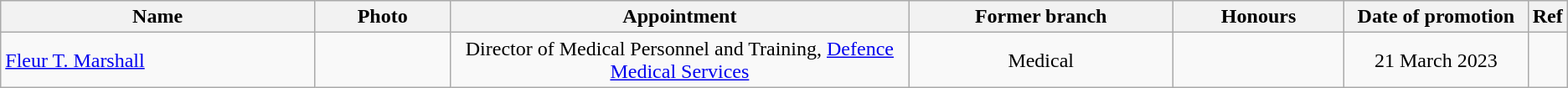<table class="wikitable">
<tr>
<th width="300" align="center">Name</th>
<th width="120" align="center">Photo</th>
<th width="440" align="center">Appointment</th>
<th width="250" align="center">Former branch</th>
<th width="150" align="center">Honours</th>
<th width="160" align="center">Date of promotion</th>
<th width="20" align="center">Ref</th>
</tr>
<tr>
<td><a href='#'>Fleur T. Marshall</a></td>
<td></td>
<td align="center">Director of Medical Personnel and Training, <a href='#'>Defence Medical Services</a></td>
<td align="center">Medical</td>
<td></td>
<td align="center">21 March 2023</td>
<td></td>
</tr>
</table>
